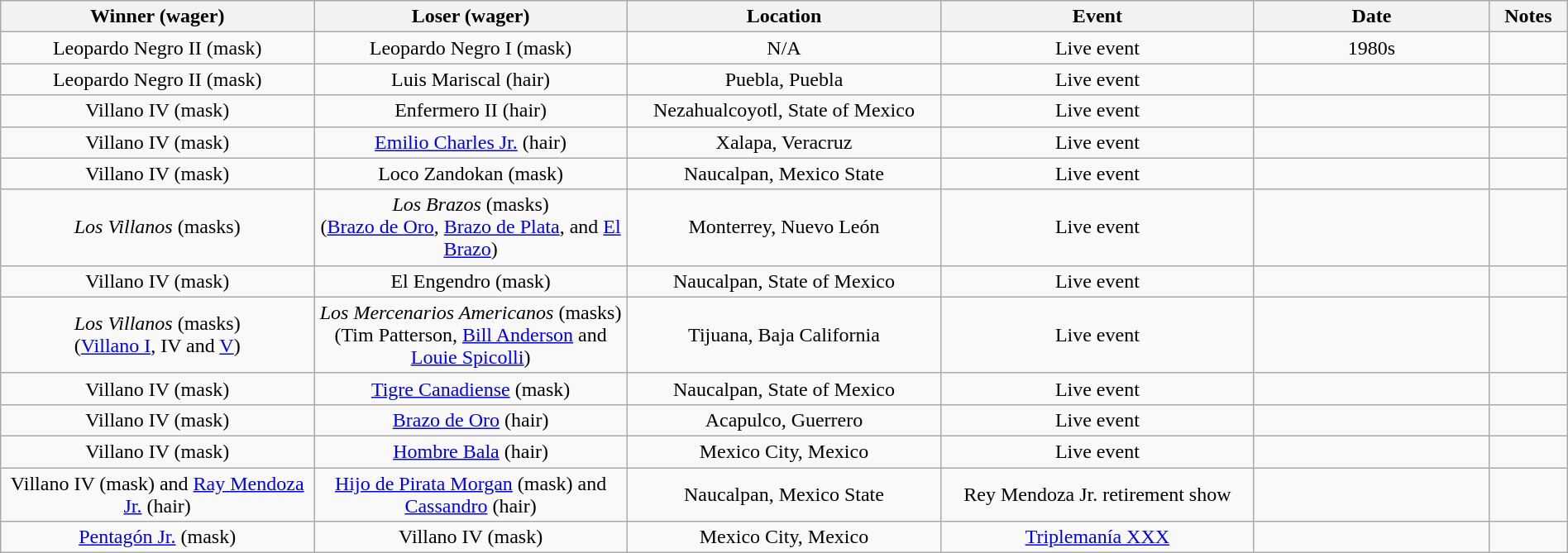<table class="wikitable sortable" width=100%  style="text-align: center">
<tr>
<th width=20% scope="col">Winner (wager)</th>
<th width=20% scope="col">Loser (wager)</th>
<th width=20% scope="col">Location</th>
<th width=20% scope="col">Event</th>
<th width=15% scope="col">Date</th>
<th class="unsortable" width=5% scope="col">Notes</th>
</tr>
<tr>
<td>Leopardo Negro II (mask)</td>
<td>Leopardo Negro I (mask)</td>
<td>N/A</td>
<td>Live event</td>
<td>1980s</td>
<td> </td>
</tr>
<tr>
<td>Leopardo Negro II (mask)</td>
<td>Luis Mariscal (hair)</td>
<td>Puebla, Puebla</td>
<td>Live event</td>
<td></td>
<td> </td>
</tr>
<tr>
<td>Villano IV (mask)</td>
<td>Enfermero II (hair)</td>
<td>Nezahualcoyotl, State of Mexico</td>
<td>Live event</td>
<td></td>
<td> </td>
</tr>
<tr>
<td>Villano IV (mask)</td>
<td><a href='#'>Emilio Charles Jr.</a> (hair)</td>
<td>Xalapa, Veracruz</td>
<td>Live event</td>
<td></td>
<td> </td>
</tr>
<tr>
<td>Villano IV (mask)</td>
<td>Loco Zandokan (mask)</td>
<td>Naucalpan, Mexico State</td>
<td>Live event</td>
<td></td>
<td> </td>
</tr>
<tr>
<td><em>Los Villanos</em> (masks)<br></td>
<td><em>Los Brazos</em> (masks)<br>(<a href='#'>Brazo de Oro</a>, <a href='#'>Brazo de Plata</a>, and <a href='#'>El Brazo</a>)</td>
<td>Monterrey, Nuevo León</td>
<td>Live event</td>
<td></td>
<td></td>
</tr>
<tr>
<td>Villano IV (mask)</td>
<td>El Engendro (mask)</td>
<td>Naucalpan, State of Mexico</td>
<td>Live event</td>
<td></td>
<td> </td>
</tr>
<tr>
<td><em>Los Villanos</em> (masks) <br>(<a href='#'>Villano I</a>, IV and <a href='#'>V</a>)</td>
<td><em>Los Mercenarios Americanos</em> (masks) <br>(Tim Patterson, <a href='#'>Bill Anderson</a> and <a href='#'>Louie Spicolli</a>)</td>
<td>Tijuana, Baja California</td>
<td>Live event</td>
<td></td>
<td></td>
</tr>
<tr>
<td>Villano IV (mask)</td>
<td><a href='#'>Tigre Canadiense</a> (mask)</td>
<td>Naucalpan, State of Mexico</td>
<td>Live event</td>
<td></td>
<td></td>
</tr>
<tr>
<td>Villano IV (mask)</td>
<td><a href='#'>Brazo de Oro</a> (hair)</td>
<td>Acapulco, Guerrero</td>
<td>Live event</td>
<td></td>
<td></td>
</tr>
<tr>
<td>Villano IV (mask)</td>
<td><a href='#'>Hombre Bala</a> (hair)</td>
<td>Mexico City, Mexico</td>
<td>Live event</td>
<td></td>
<td></td>
</tr>
<tr>
<td>Villano IV (mask) and <a href='#'>Ray Mendoza Jr.</a> (hair)</td>
<td><a href='#'>Hijo de Pirata Morgan</a> (mask) and <a href='#'>Cassandro</a> (hair)</td>
<td>Naucalpan, Mexico State</td>
<td>Rey Mendoza Jr. retirement show</td>
<td></td>
<td></td>
</tr>
<tr>
<td><a href='#'>Pentagón Jr.</a> (mask)</td>
<td>Villano IV (mask)</td>
<td>Mexico City, Mexico</td>
<td><a href='#'>Triplemanía XXX</a></td>
<td></td>
<td></td>
</tr>
</table>
